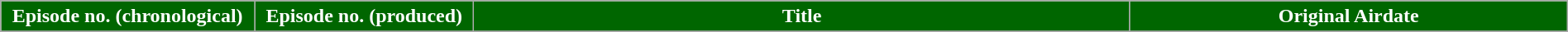<table class="wikitable plainrowheaders" width="100%">
<tr>
<th style="background-color: #006600; color:#FFFFFF;" width=3%>Episode no. (chronological)</th>
<th ! style="background-color: #006600; color:#FFFFFF;" width=3%>Episode no. (produced)</th>
<th ! style="background-color: #006600; color:#FFFFFF;" width=12%>Title</th>
<th ! style="background-color: #006600; color:#FFFFFF;" width=8%>Original Airdate</th>
</tr>
<tr>
</tr>
</table>
